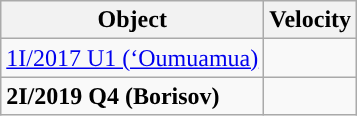<table class="wikitable floatright">
<tr>
<th>Object</th>
<th>Velocity</th>
</tr>
<tr>
<td><a href='#'>1I/2017 U1 (ʻOumuamua)</a></td>
<td></td>
</tr>
<tr>
<td><strong>2I/2019 Q4 (Borisov)</strong></td>
<td></td>
</tr>
</table>
